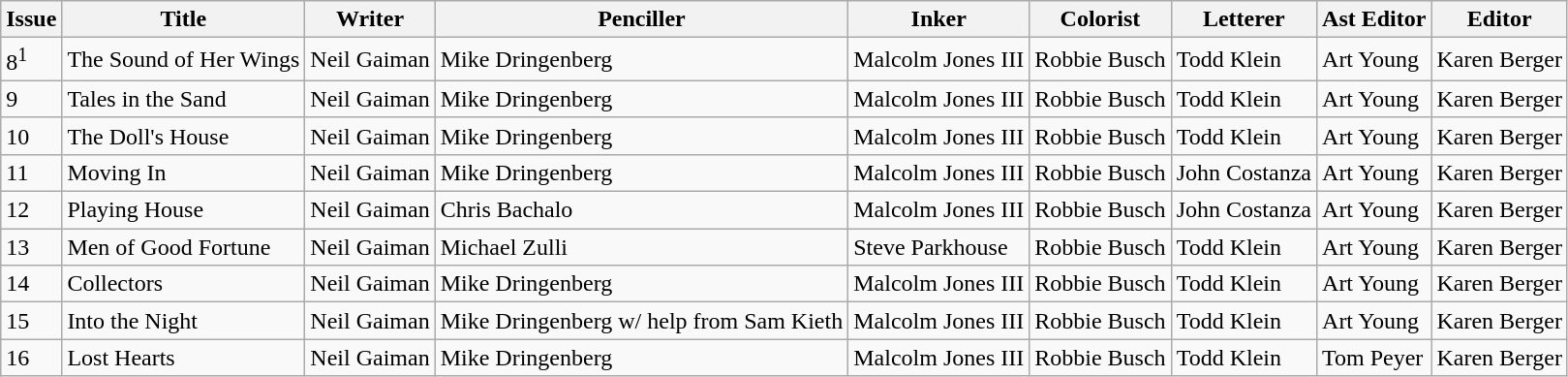<table class="wikitable">
<tr>
<th>Issue</th>
<th>Title</th>
<th>Writer</th>
<th>Penciller</th>
<th>Inker</th>
<th>Colorist</th>
<th>Letterer</th>
<th>Ast Editor</th>
<th>Editor</th>
</tr>
<tr>
<td>8<sup>1</sup></td>
<td>The Sound of Her Wings</td>
<td>Neil Gaiman</td>
<td>Mike Dringenberg</td>
<td>Malcolm Jones III</td>
<td>Robbie Busch</td>
<td>Todd Klein</td>
<td>Art Young</td>
<td>Karen Berger</td>
</tr>
<tr>
<td>9</td>
<td>Tales in the Sand</td>
<td>Neil Gaiman</td>
<td>Mike Dringenberg</td>
<td>Malcolm Jones III</td>
<td>Robbie Busch</td>
<td>Todd Klein</td>
<td>Art Young</td>
<td>Karen Berger</td>
</tr>
<tr>
<td>10</td>
<td>The Doll's House</td>
<td>Neil Gaiman</td>
<td>Mike Dringenberg</td>
<td>Malcolm Jones III</td>
<td>Robbie Busch</td>
<td>Todd Klein</td>
<td>Art Young</td>
<td>Karen Berger</td>
</tr>
<tr>
<td>11</td>
<td>Moving In</td>
<td>Neil Gaiman</td>
<td>Mike Dringenberg</td>
<td>Malcolm Jones III</td>
<td>Robbie Busch</td>
<td>John Costanza</td>
<td>Art Young</td>
<td>Karen Berger</td>
</tr>
<tr>
<td>12</td>
<td>Playing House</td>
<td>Neil Gaiman</td>
<td>Chris Bachalo</td>
<td>Malcolm Jones III</td>
<td>Robbie Busch</td>
<td>John Costanza</td>
<td>Art Young</td>
<td>Karen Berger</td>
</tr>
<tr>
<td>13</td>
<td>Men of Good Fortune</td>
<td>Neil Gaiman</td>
<td>Michael Zulli</td>
<td>Steve Parkhouse</td>
<td>Robbie Busch</td>
<td>Todd Klein</td>
<td>Art Young</td>
<td>Karen Berger</td>
</tr>
<tr>
<td>14</td>
<td>Collectors</td>
<td>Neil Gaiman</td>
<td>Mike Dringenberg</td>
<td>Malcolm Jones III</td>
<td>Robbie Busch</td>
<td>Todd Klein</td>
<td>Art Young</td>
<td>Karen Berger</td>
</tr>
<tr>
<td>15</td>
<td>Into the Night</td>
<td>Neil Gaiman</td>
<td>Mike Dringenberg w/ help from Sam Kieth</td>
<td>Malcolm Jones III</td>
<td>Robbie Busch</td>
<td>Todd Klein</td>
<td>Art Young</td>
<td>Karen Berger</td>
</tr>
<tr>
<td>16</td>
<td>Lost Hearts</td>
<td>Neil Gaiman</td>
<td>Mike Dringenberg</td>
<td>Malcolm Jones III</td>
<td>Robbie Busch</td>
<td>Todd Klein</td>
<td>Tom Peyer</td>
<td>Karen Berger</td>
</tr>
</table>
